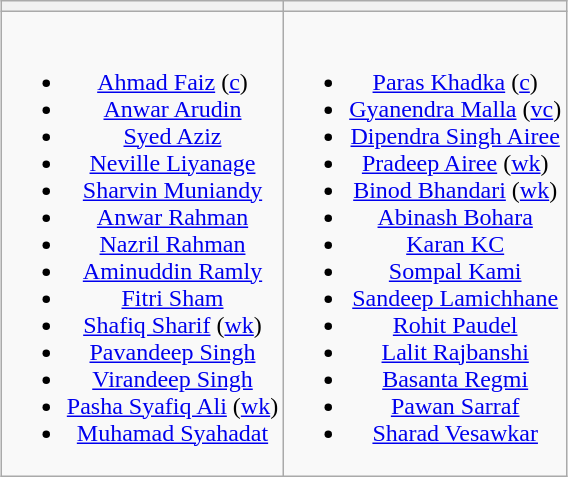<table class="wikitable" style="text-align:center; margin:auto">
<tr>
<th></th>
<th></th>
</tr>
<tr style="vertical-align:top">
<td><br><ul><li><a href='#'>Ahmad Faiz</a> (<a href='#'>c</a>)</li><li><a href='#'>Anwar Arudin</a></li><li><a href='#'>Syed Aziz</a></li><li><a href='#'>Neville Liyanage</a></li><li><a href='#'>Sharvin Muniandy</a></li><li><a href='#'>Anwar Rahman</a></li><li><a href='#'>Nazril Rahman</a></li><li><a href='#'>Aminuddin Ramly</a></li><li><a href='#'>Fitri Sham</a></li><li><a href='#'>Shafiq Sharif</a> (<a href='#'>wk</a>)</li><li><a href='#'>Pavandeep Singh</a></li><li><a href='#'>Virandeep Singh</a></li><li><a href='#'>Pasha Syafiq Ali</a> (<a href='#'>wk</a>)</li><li><a href='#'>Muhamad Syahadat</a></li></ul></td>
<td><br><ul><li><a href='#'>Paras Khadka</a> (<a href='#'>c</a>)</li><li><a href='#'>Gyanendra Malla</a> (<a href='#'>vc</a>)</li><li><a href='#'>Dipendra Singh Airee</a></li><li><a href='#'>Pradeep Airee</a> (<a href='#'>wk</a>)</li><li><a href='#'>Binod Bhandari</a> (<a href='#'>wk</a>)</li><li><a href='#'>Abinash Bohara</a></li><li><a href='#'>Karan KC</a></li><li><a href='#'>Sompal Kami</a></li><li><a href='#'>Sandeep Lamichhane</a></li><li><a href='#'>Rohit Paudel</a></li><li><a href='#'>Lalit Rajbanshi</a></li><li><a href='#'>Basanta Regmi</a></li><li><a href='#'>Pawan Sarraf</a></li><li><a href='#'>Sharad Vesawkar</a></li></ul></td>
</tr>
</table>
